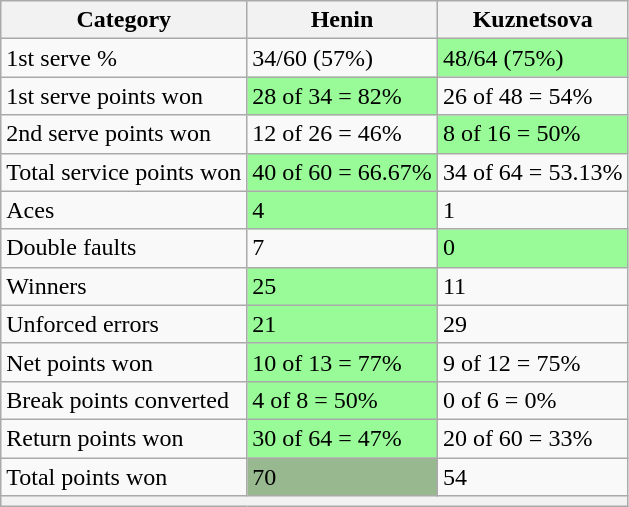<table class="wikitable">
<tr>
<th>Category</th>
<th> Henin</th>
<th> Kuznetsova</th>
</tr>
<tr>
<td>1st serve %</td>
<td>34/60 (57%)</td>
<td bgcolor=98FB98>48/64 (75%)</td>
</tr>
<tr>
<td>1st serve points won</td>
<td bgcolor=98FB98>28 of 34 = 82%</td>
<td>26 of 48 = 54%</td>
</tr>
<tr>
<td>2nd serve points won</td>
<td>12 of 26 = 46%</td>
<td bgcolor=98FB98>8 of 16 = 50%</td>
</tr>
<tr>
<td>Total service points won</td>
<td bgcolor=98FB98>40 of 60 = 66.67%</td>
<td>34 of 64 = 53.13%</td>
</tr>
<tr>
<td>Aces</td>
<td bgcolor=98FB98>4</td>
<td>1</td>
</tr>
<tr>
<td>Double faults</td>
<td>7</td>
<td bgcolor=98FB98>0</td>
</tr>
<tr>
<td>Winners</td>
<td bgcolor=98FB98>25</td>
<td>11</td>
</tr>
<tr>
<td>Unforced errors</td>
<td bgcolor=98FB98>21</td>
<td>29</td>
</tr>
<tr>
<td>Net points won</td>
<td bgcolor=98FB98>10 of 13 = 77%</td>
<td>9 of 12 = 75%</td>
</tr>
<tr>
<td>Break points converted</td>
<td bgcolor=98FB98>4 of 8 = 50%</td>
<td>0 of 6 = 0%</td>
</tr>
<tr>
<td>Return points won</td>
<td bgcolor=98FB98>30 of 64 = 47%</td>
<td>20 of 60 = 33%</td>
</tr>
<tr>
<td>Total points won</td>
<td bgcolor=98FB989>70</td>
<td>54</td>
</tr>
<tr>
<th colspan=3></th>
</tr>
</table>
